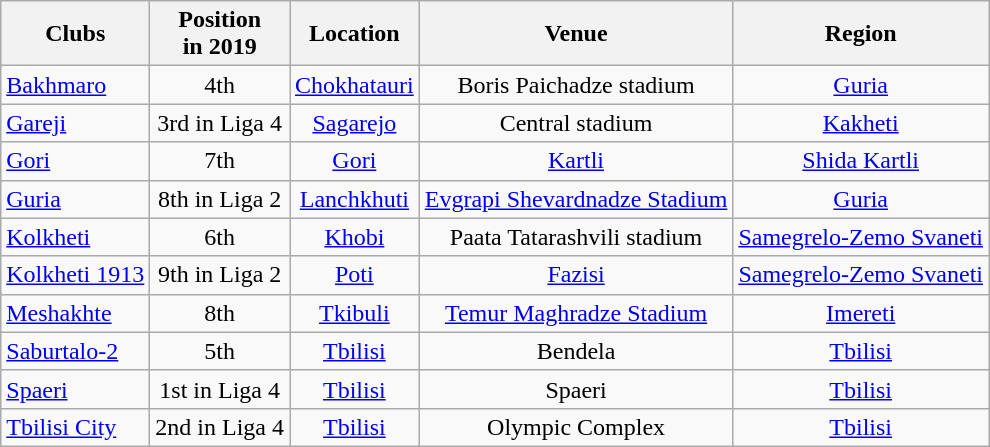<table class="wikitable sortable" style="text-align:center;">
<tr>
<th>Clubs</th>
<th>Position <br>in 2019</th>
<th>Location</th>
<th>Venue</th>
<th>Region</th>
</tr>
<tr>
<td style="text-align:left;"><a href='#'>Bakhmaro</a></td>
<td>4th</td>
<td><a href='#'>Chokhatauri</a></td>
<td>Boris Paichadze stadium</td>
<td><a href='#'>Guria</a></td>
</tr>
<tr>
<td style="text-align:left;"><a href='#'>Gareji</a></td>
<td>3rd in Liga 4</td>
<td><a href='#'>Sagarejo</a></td>
<td>Central stadium</td>
<td><a href='#'>Kakheti</a></td>
</tr>
<tr>
<td style="text-align:left;"><a href='#'>Gori</a></td>
<td>7th</td>
<td><a href='#'>Gori</a></td>
<td><a href='#'>Kartli</a></td>
<td><a href='#'>Shida Kartli</a></td>
</tr>
<tr>
<td style="text-align:left;"><a href='#'>Guria</a></td>
<td>8th in Liga 2</td>
<td><a href='#'>Lanchkhuti</a></td>
<td><a href='#'>Evgrapi Shevardnadze Stadium</a></td>
<td><a href='#'>Guria</a></td>
</tr>
<tr>
<td style="text-align:left;"><a href='#'>Kolkheti</a></td>
<td>6th</td>
<td><a href='#'>Khobi</a></td>
<td>Paata Tatarashvili stadium</td>
<td><a href='#'>Samegrelo-Zemo Svaneti</a></td>
</tr>
<tr>
<td style="text-align:left;"><a href='#'>Kolkheti 1913</a></td>
<td>9th in Liga 2</td>
<td><a href='#'>Poti</a></td>
<td><a href='#'>Fazisi</a></td>
<td><a href='#'>Samegrelo-Zemo Svaneti</a></td>
</tr>
<tr>
<td style="text-align:left;"><a href='#'>Meshakhte</a></td>
<td>8th</td>
<td><a href='#'>Tkibuli</a></td>
<td><a href='#'>Temur Maghradze Stadium</a></td>
<td><a href='#'>Imereti</a></td>
</tr>
<tr>
<td style="text-align:left;"><a href='#'>Saburtalo-2</a></td>
<td>5th</td>
<td><a href='#'>Tbilisi</a></td>
<td>Bendela</td>
<td><a href='#'>Tbilisi</a></td>
</tr>
<tr>
<td style="text-align:left;"><a href='#'>Spaeri</a></td>
<td>1st in Liga 4</td>
<td><a href='#'>Tbilisi</a></td>
<td>Spaeri</td>
<td><a href='#'>Tbilisi</a></td>
</tr>
<tr>
<td style="text-align:left;"><a href='#'>Tbilisi City</a></td>
<td>2nd in Liga 4</td>
<td><a href='#'>Tbilisi</a></td>
<td>Olympic Complex</td>
<td><a href='#'>Tbilisi</a></td>
</tr>
</table>
